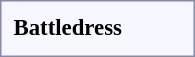<table style="border:1px solid #8888aa; background-color:#f7f8ff; padding:5px; font-size:95%; margin: 0px 12px 12px 0px; text-align:center;">
<tr>
<th>Battledress</th>
<td colspan=3></td>
<td colspan=3></td>
<td colspan=2></td>
<td colspan=2></td>
<td colspan=6></td>
<td colspan=6></td>
<td colspan=4></td>
<td colspan=2></td>
<td colspan=6></td>
<td colspan=2></td>
</tr>
<tr>
</tr>
</table>
